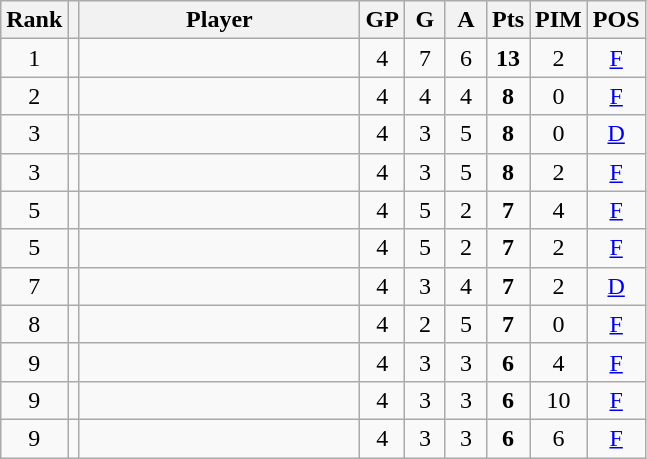<table class="wikitable sortable" style="text-align:center;">
<tr>
<th width=30>Rank</th>
<th></th>
<th width=180>Player</th>
<th width=20>GP</th>
<th width=20>G</th>
<th width=20>A</th>
<th width=20>Pts</th>
<th width=30>PIM</th>
<th width=30>POS</th>
</tr>
<tr>
<td>1</td>
<td></td>
<td align=left></td>
<td>4</td>
<td>7</td>
<td>6</td>
<td><strong>13</strong></td>
<td>2</td>
<td><a href='#'>F</a></td>
</tr>
<tr>
<td>2</td>
<td></td>
<td align=left></td>
<td>4</td>
<td>4</td>
<td>4</td>
<td><strong>8</strong></td>
<td>0</td>
<td><a href='#'>F</a></td>
</tr>
<tr>
<td>3</td>
<td></td>
<td align=left></td>
<td>4</td>
<td>3</td>
<td>5</td>
<td><strong>8</strong></td>
<td>0</td>
<td><a href='#'>D</a></td>
</tr>
<tr>
<td>3</td>
<td></td>
<td align=left></td>
<td>4</td>
<td>3</td>
<td>5</td>
<td><strong>8</strong></td>
<td>2</td>
<td><a href='#'>F</a></td>
</tr>
<tr>
<td>5</td>
<td></td>
<td align=left></td>
<td>4</td>
<td>5</td>
<td>2</td>
<td><strong>7</strong></td>
<td>4</td>
<td><a href='#'>F</a></td>
</tr>
<tr>
<td>5</td>
<td></td>
<td align=left></td>
<td>4</td>
<td>5</td>
<td>2</td>
<td><strong>7</strong></td>
<td>2</td>
<td><a href='#'>F</a></td>
</tr>
<tr>
<td>7</td>
<td></td>
<td align=left></td>
<td>4</td>
<td>3</td>
<td>4</td>
<td><strong>7</strong></td>
<td>2</td>
<td><a href='#'>D</a></td>
</tr>
<tr>
<td>8</td>
<td></td>
<td align=left></td>
<td>4</td>
<td>2</td>
<td>5</td>
<td><strong>7</strong></td>
<td>0</td>
<td><a href='#'>F</a></td>
</tr>
<tr>
<td>9</td>
<td></td>
<td align=left></td>
<td>4</td>
<td>3</td>
<td>3</td>
<td><strong>6</strong></td>
<td>4</td>
<td><a href='#'>F</a></td>
</tr>
<tr>
<td>9</td>
<td></td>
<td align=left></td>
<td>4</td>
<td>3</td>
<td>3</td>
<td><strong>6</strong></td>
<td>10</td>
<td><a href='#'>F</a></td>
</tr>
<tr>
<td>9</td>
<td></td>
<td align=left></td>
<td>4</td>
<td>3</td>
<td>3</td>
<td><strong>6</strong></td>
<td>6</td>
<td><a href='#'>F</a></td>
</tr>
</table>
